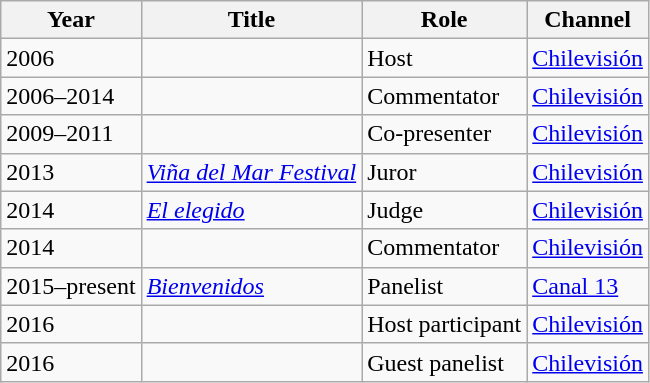<table class="wikitable">
<tr>
<th>Year</th>
<th>Title</th>
<th>Role</th>
<th>Channel</th>
</tr>
<tr>
<td>2006</td>
<td><em></em></td>
<td>Host</td>
<td><a href='#'>Chilevisión</a></td>
</tr>
<tr>
<td>2006–2014</td>
<td><em></em></td>
<td>Commentator</td>
<td><a href='#'>Chilevisión</a></td>
</tr>
<tr>
<td>2009–2011</td>
<td><em></em></td>
<td>Co-presenter</td>
<td><a href='#'>Chilevisión</a></td>
</tr>
<tr>
<td>2013</td>
<td><em><a href='#'>Viña del Mar Festival</a></em></td>
<td>Juror</td>
<td><a href='#'>Chilevisión</a></td>
</tr>
<tr>
<td>2014</td>
<td><em><a href='#'>El elegido</a></em></td>
<td>Judge</td>
<td><a href='#'>Chilevisión</a></td>
</tr>
<tr>
<td>2014</td>
<td><em></em></td>
<td>Commentator</td>
<td><a href='#'>Chilevisión</a></td>
</tr>
<tr>
<td>2015–present</td>
<td><em><a href='#'>Bienvenidos</a></em></td>
<td>Panelist</td>
<td><a href='#'>Canal 13</a></td>
</tr>
<tr>
<td>2016</td>
<td><em></em></td>
<td>Host participant</td>
<td><a href='#'>Chilevisión</a></td>
</tr>
<tr>
<td>2016</td>
<td><em></em></td>
<td>Guest panelist</td>
<td><a href='#'>Chilevisión</a></td>
</tr>
</table>
